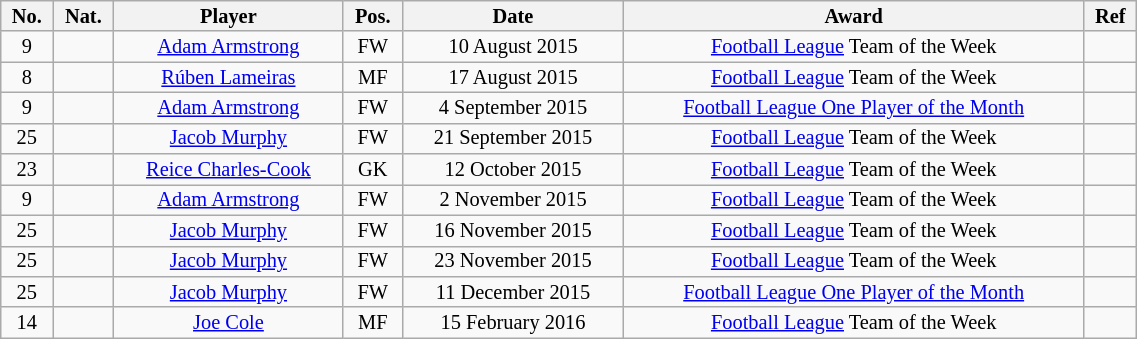<table class="wikitable sortable alternance" style="font-size:85%; text-align:center; line-height:14px; width:60%;">
<tr>
<th>No.</th>
<th>Nat.</th>
<th>Player</th>
<th>Pos.</th>
<th>Date</th>
<th>Award</th>
<th>Ref</th>
</tr>
<tr>
<td>9</td>
<td></td>
<td><a href='#'>Adam Armstrong</a></td>
<td>FW</td>
<td>10 August 2015</td>
<td><a href='#'>Football League</a> Team of the Week</td>
<td></td>
</tr>
<tr>
<td>8</td>
<td></td>
<td><a href='#'>Rúben Lameiras</a></td>
<td>MF</td>
<td>17 August 2015</td>
<td><a href='#'>Football League</a> Team of the Week</td>
<td></td>
</tr>
<tr>
<td>9</td>
<td></td>
<td><a href='#'>Adam Armstrong</a></td>
<td>FW</td>
<td>4 September 2015</td>
<td><a href='#'>Football League One Player of the Month</a></td>
<td></td>
</tr>
<tr>
<td>25</td>
<td></td>
<td><a href='#'>Jacob Murphy</a></td>
<td>FW</td>
<td>21 September 2015</td>
<td><a href='#'>Football League</a> Team of the Week</td>
<td></td>
</tr>
<tr>
<td>23</td>
<td></td>
<td><a href='#'>Reice Charles-Cook</a></td>
<td>GK</td>
<td>12 October 2015</td>
<td><a href='#'>Football League</a> Team of the Week</td>
<td></td>
</tr>
<tr>
<td>9</td>
<td></td>
<td><a href='#'>Adam Armstrong</a></td>
<td>FW</td>
<td>2 November 2015</td>
<td><a href='#'>Football League</a> Team of the Week</td>
<td></td>
</tr>
<tr>
<td>25</td>
<td></td>
<td><a href='#'>Jacob Murphy</a></td>
<td>FW</td>
<td>16 November 2015</td>
<td><a href='#'>Football League</a> Team of the Week</td>
<td></td>
</tr>
<tr>
<td>25</td>
<td></td>
<td><a href='#'>Jacob Murphy</a></td>
<td>FW</td>
<td>23 November 2015</td>
<td><a href='#'>Football League</a> Team of the Week</td>
<td></td>
</tr>
<tr>
<td>25</td>
<td></td>
<td><a href='#'>Jacob Murphy</a></td>
<td>FW</td>
<td>11 December 2015</td>
<td><a href='#'>Football League One Player of the Month</a></td>
<td></td>
</tr>
<tr>
<td>14</td>
<td></td>
<td><a href='#'>Joe Cole</a></td>
<td>MF</td>
<td>15 February 2016</td>
<td><a href='#'>Football League</a> Team of the Week</td>
<td></td>
</tr>
</table>
